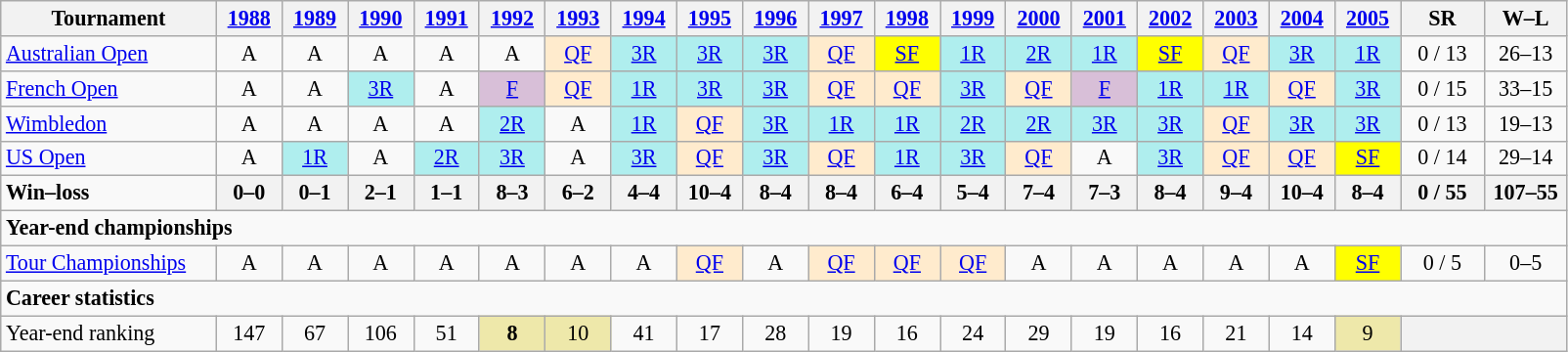<table class=wikitable style=text-align:center;font-size:92%>
<tr>
<th width=140>Tournament</th>
<th width=38><a href='#'>1988</a></th>
<th width=38><a href='#'>1989</a></th>
<th width=38><a href='#'>1990</a></th>
<th width=38><a href='#'>1991</a></th>
<th width=38><a href='#'>1992</a></th>
<th width=38><a href='#'>1993</a></th>
<th width=38><a href='#'>1994</a></th>
<th width=38><a href='#'>1995</a></th>
<th width=38><a href='#'>1996</a></th>
<th width=38><a href='#'>1997</a></th>
<th width=38><a href='#'>1998</a></th>
<th width=38><a href='#'>1999</a></th>
<th width=38><a href='#'>2000</a></th>
<th width=38><a href='#'>2001</a></th>
<th width=38><a href='#'>2002</a></th>
<th width=38><a href='#'>2003</a></th>
<th width=38><a href='#'>2004</a></th>
<th width=38><a href='#'>2005</a></th>
<th width=50>SR</th>
<th width=50>W–L</th>
</tr>
<tr>
<td align=left><a href='#'>Australian Open</a></td>
<td>A</td>
<td>A</td>
<td>A</td>
<td>A</td>
<td>A</td>
<td bgcolor=ffebcd><a href='#'>QF</a></td>
<td bgcolor=afeeee><a href='#'>3R</a></td>
<td bgcolor=afeeee><a href='#'>3R</a></td>
<td bgcolor=afeeee><a href='#'>3R</a></td>
<td bgcolor=ffebcd><a href='#'>QF</a></td>
<td bgcolor=yellow><a href='#'>SF</a></td>
<td bgcolor=afeeee><a href='#'>1R</a></td>
<td bgcolor=afeeee><a href='#'>2R</a></td>
<td bgcolor=afeeee><a href='#'>1R</a></td>
<td bgcolor=yellow><a href='#'>SF</a></td>
<td bgcolor=ffebcd><a href='#'>QF</a></td>
<td bgcolor=afeeee><a href='#'>3R</a></td>
<td bgcolor=afeeee><a href='#'>1R</a></td>
<td>0 / 13</td>
<td>26–13</td>
</tr>
<tr>
<td align=left><a href='#'>French Open</a></td>
<td>A</td>
<td>A</td>
<td bgcolor=afeeee><a href='#'>3R</a></td>
<td>A</td>
<td bgcolor=d8bfd8><a href='#'>F</a></td>
<td bgcolor=ffebcd><a href='#'>QF</a></td>
<td bgcolor=afeeee><a href='#'>1R</a></td>
<td bgcolor=afeeee><a href='#'>3R</a></td>
<td bgcolor=afeeee><a href='#'>3R</a></td>
<td bgcolor=ffebcd><a href='#'>QF</a></td>
<td bgcolor=ffebcd><a href='#'>QF</a></td>
<td bgcolor=afeeee><a href='#'>3R</a></td>
<td bgcolor=ffebcd><a href='#'>QF</a></td>
<td bgcolor=d8bfd8><a href='#'>F</a></td>
<td bgcolor=afeeee><a href='#'>1R</a></td>
<td bgcolor=afeeee><a href='#'>1R</a></td>
<td bgcolor=ffebcd><a href='#'>QF</a></td>
<td bgcolor=afeeee><a href='#'>3R</a></td>
<td>0 / 15</td>
<td>33–15</td>
</tr>
<tr>
<td align=left><a href='#'>Wimbledon</a></td>
<td>A</td>
<td>A</td>
<td>A</td>
<td>A</td>
<td bgcolor=afeeee><a href='#'>2R</a></td>
<td>A</td>
<td bgcolor=afeeee><a href='#'>1R</a></td>
<td bgcolor=ffebcd><a href='#'>QF</a></td>
<td bgcolor=afeeee><a href='#'>3R</a></td>
<td bgcolor=afeeee><a href='#'>1R</a></td>
<td bgcolor=afeeee><a href='#'>1R</a></td>
<td bgcolor=afeeee><a href='#'>2R</a></td>
<td bgcolor=afeeee><a href='#'>2R</a></td>
<td bgcolor=afeeee><a href='#'>3R</a></td>
<td bgcolor=afeeee><a href='#'>3R</a></td>
<td bgcolor=ffebcd><a href='#'>QF</a></td>
<td bgcolor=afeeee><a href='#'>3R</a></td>
<td bgcolor=afeeee><a href='#'>3R</a></td>
<td>0 / 13</td>
<td>19–13</td>
</tr>
<tr>
<td align=left><a href='#'>US Open</a></td>
<td>A</td>
<td bgcolor=afeeee><a href='#'>1R</a></td>
<td>A</td>
<td bgcolor=afeeee><a href='#'>2R</a></td>
<td bgcolor=afeeee><a href='#'>3R</a></td>
<td>A</td>
<td bgcolor=afeeee><a href='#'>3R</a></td>
<td bgcolor=ffebcd><a href='#'>QF</a></td>
<td bgcolor=afeeee><a href='#'>3R</a></td>
<td bgcolor=ffebcd><a href='#'>QF</a></td>
<td bgcolor=afeeee><a href='#'>1R</a></td>
<td bgcolor=afeeee><a href='#'>3R</a></td>
<td bgcolor=ffebcd><a href='#'>QF</a></td>
<td>A</td>
<td bgcolor=afeeee><a href='#'>3R</a></td>
<td bgcolor=ffebcd><a href='#'>QF</a></td>
<td bgcolor=ffebcd><a href='#'>QF</a></td>
<td bgcolor=yellow><a href='#'>SF</a></td>
<td>0 / 14</td>
<td>29–14</td>
</tr>
<tr>
<td align=left><strong>Win–loss</strong></td>
<th>0–0</th>
<th>0–1</th>
<th>2–1</th>
<th>1–1</th>
<th>8–3</th>
<th>6–2</th>
<th>4–4</th>
<th>10–4</th>
<th>8–4</th>
<th>8–4</th>
<th>6–4</th>
<th>5–4</th>
<th>7–4</th>
<th>7–3</th>
<th>8–4</th>
<th>9–4</th>
<th>10–4</th>
<th>8–4</th>
<th>0 / 55</th>
<th>107–55</th>
</tr>
<tr>
<td colspan=25 align=left><strong>Year-end championships</strong></td>
</tr>
<tr>
<td align=left><a href='#'>Tour Championships</a></td>
<td>A</td>
<td>A</td>
<td>A</td>
<td>A</td>
<td>A</td>
<td>A</td>
<td>A</td>
<td bgcolor=ffebcd><a href='#'>QF</a></td>
<td>A</td>
<td bgcolor=ffebcd><a href='#'>QF</a></td>
<td bgcolor=ffebcd><a href='#'>QF</a></td>
<td bgcolor=ffebcd><a href='#'>QF</a></td>
<td>A</td>
<td>A</td>
<td>A</td>
<td>A</td>
<td>A</td>
<td bgcolor=yellow><a href='#'>SF</a></td>
<td>0 / 5</td>
<td>0–5</td>
</tr>
<tr>
<td colspan=25 align=left><strong>Career statistics</strong></td>
</tr>
<tr>
<td align=left>Year-end ranking</td>
<td>147</td>
<td>67</td>
<td>106</td>
<td>51</td>
<td bgcolor=eee8aa><strong>8</strong></td>
<td bgcolor=eee8aa>10</td>
<td>41</td>
<td>17</td>
<td>28</td>
<td>19</td>
<td>16</td>
<td>24</td>
<td>29</td>
<td>19</td>
<td>16</td>
<td>21</td>
<td>14</td>
<td bgcolor=eee8aa>9</td>
<th colspan=2></th>
</tr>
</table>
